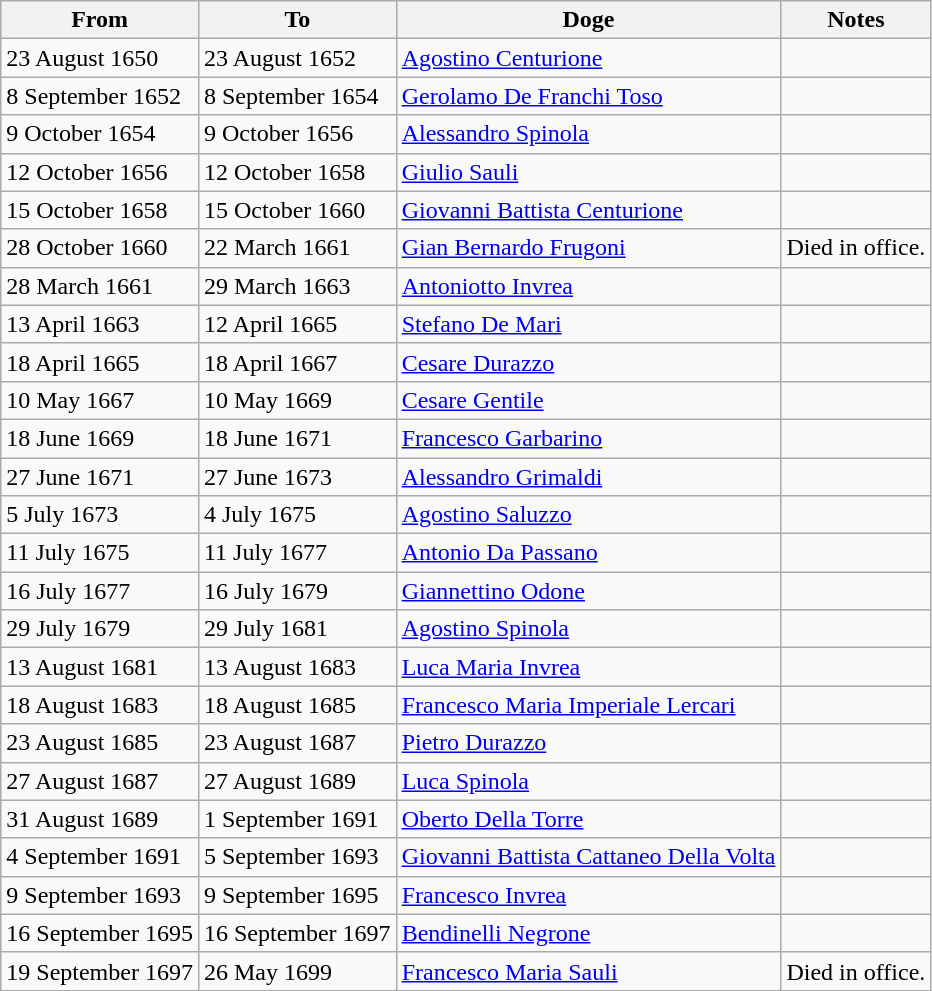<table class=wikitable>
<tr>
<th>From</th>
<th>To</th>
<th>Doge</th>
<th>Notes</th>
</tr>
<tr>
<td>23 August 1650</td>
<td>23 August 1652</td>
<td><a href='#'>Agostino Centurione</a></td>
<td></td>
</tr>
<tr>
<td>8 September 1652</td>
<td>8 September 1654</td>
<td><a href='#'>Gerolamo De Franchi Toso</a></td>
<td></td>
</tr>
<tr>
<td>9 October 1654</td>
<td>9 October 1656</td>
<td><a href='#'>Alessandro Spinola</a></td>
<td></td>
</tr>
<tr>
<td>12 October 1656</td>
<td>12 October 1658</td>
<td><a href='#'>Giulio Sauli</a></td>
<td></td>
</tr>
<tr>
<td>15 October 1658</td>
<td>15 October 1660</td>
<td><a href='#'>Giovanni Battista Centurione</a></td>
<td></td>
</tr>
<tr>
<td>28 October 1660</td>
<td>22 March 1661</td>
<td><a href='#'>Gian Bernardo Frugoni</a></td>
<td>Died in office.</td>
</tr>
<tr>
<td>28 March 1661</td>
<td>29 March 1663</td>
<td><a href='#'>Antoniotto Invrea</a></td>
<td></td>
</tr>
<tr>
<td>13 April 1663</td>
<td>12 April 1665</td>
<td><a href='#'>Stefano De Mari</a></td>
<td></td>
</tr>
<tr>
<td>18 April 1665</td>
<td>18 April 1667</td>
<td><a href='#'>Cesare Durazzo</a></td>
<td></td>
</tr>
<tr>
<td>10 May 1667</td>
<td>10 May 1669</td>
<td><a href='#'>Cesare Gentile</a></td>
<td></td>
</tr>
<tr>
<td>18 June 1669</td>
<td>18 June 1671</td>
<td><a href='#'>Francesco Garbarino</a></td>
<td></td>
</tr>
<tr>
<td>27 June 1671</td>
<td>27 June 1673</td>
<td><a href='#'>Alessandro Grimaldi</a></td>
<td></td>
</tr>
<tr>
<td>5 July 1673</td>
<td>4 July 1675</td>
<td><a href='#'>Agostino Saluzzo</a></td>
<td></td>
</tr>
<tr>
<td>11 July 1675</td>
<td>11 July 1677</td>
<td><a href='#'>Antonio Da Passano</a></td>
<td></td>
</tr>
<tr>
<td>16 July 1677</td>
<td>16 July 1679</td>
<td><a href='#'>Giannettino Odone</a></td>
<td></td>
</tr>
<tr>
<td>29 July 1679</td>
<td>29 July 1681</td>
<td><a href='#'>Agostino Spinola</a></td>
<td></td>
</tr>
<tr>
<td>13 August 1681</td>
<td>13 August 1683</td>
<td><a href='#'>Luca Maria Invrea</a></td>
<td></td>
</tr>
<tr>
<td>18 August 1683</td>
<td>18 August 1685</td>
<td><a href='#'>Francesco Maria Imperiale Lercari</a></td>
<td></td>
</tr>
<tr>
<td>23 August 1685</td>
<td>23 August 1687</td>
<td><a href='#'>Pietro Durazzo</a></td>
<td></td>
</tr>
<tr>
<td>27 August 1687</td>
<td>27 August 1689</td>
<td><a href='#'>Luca Spinola</a></td>
<td></td>
</tr>
<tr>
<td>31 August 1689</td>
<td>1 September 1691</td>
<td><a href='#'>Oberto Della Torre</a></td>
<td></td>
</tr>
<tr>
<td>4 September 1691</td>
<td>5 September 1693</td>
<td><a href='#'>Giovanni Battista Cattaneo Della Volta</a></td>
<td></td>
</tr>
<tr>
<td>9 September 1693</td>
<td>9 September 1695</td>
<td><a href='#'>Francesco Invrea</a></td>
<td></td>
</tr>
<tr>
<td>16 September 1695</td>
<td>16 September 1697</td>
<td><a href='#'>Bendinelli Negrone</a></td>
<td></td>
</tr>
<tr>
<td>19 September 1697</td>
<td>26 May 1699</td>
<td><a href='#'>Francesco Maria Sauli</a></td>
<td>Died in office.</td>
</tr>
</table>
